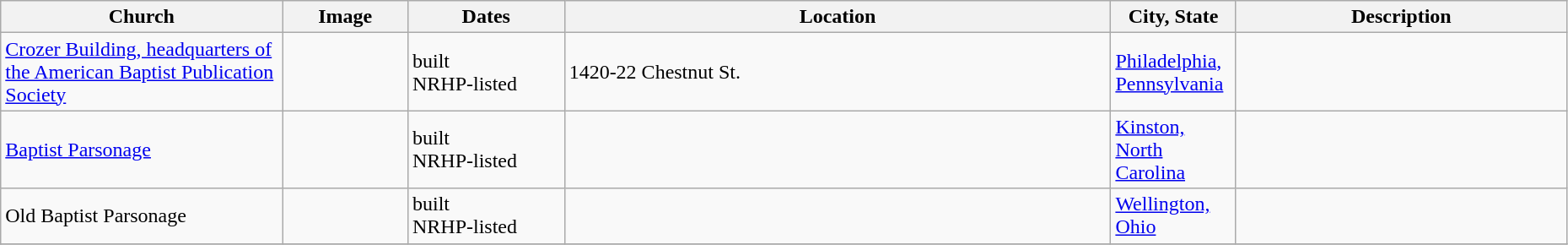<table class="wikitable sortable" style="width:98%">
<tr>
<th width = 18%><strong>Church</strong></th>
<th width = 8% class="unsortable"><strong>Image</strong></th>
<th width = 10%><strong>Dates</strong></th>
<th><strong>Location</strong></th>
<th width = 8%><strong>City, State</strong></th>
<th class="unsortable"><strong>Description</strong></th>
</tr>
<tr ->
<td><a href='#'>Crozer Building, headquarters of the American Baptist Publication Society</a></td>
<td></td>
<td>built<br> NRHP-listed</td>
<td>1420-22 Chestnut St.</td>
<td><a href='#'>Philadelphia, Pennsylvania</a></td>
<td></td>
</tr>
<tr ->
<td><a href='#'>Baptist Parsonage</a></td>
<td></td>
<td>built<br> NRHP-listed</td>
<td></td>
<td><a href='#'>Kinston, North Carolina</a></td>
<td></td>
</tr>
<tr ->
<td>Old Baptist Parsonage</td>
<td></td>
<td>built<br> NRHP-listed</td>
<td></td>
<td><a href='#'>Wellington, Ohio</a></td>
<td></td>
</tr>
<tr ->
</tr>
</table>
